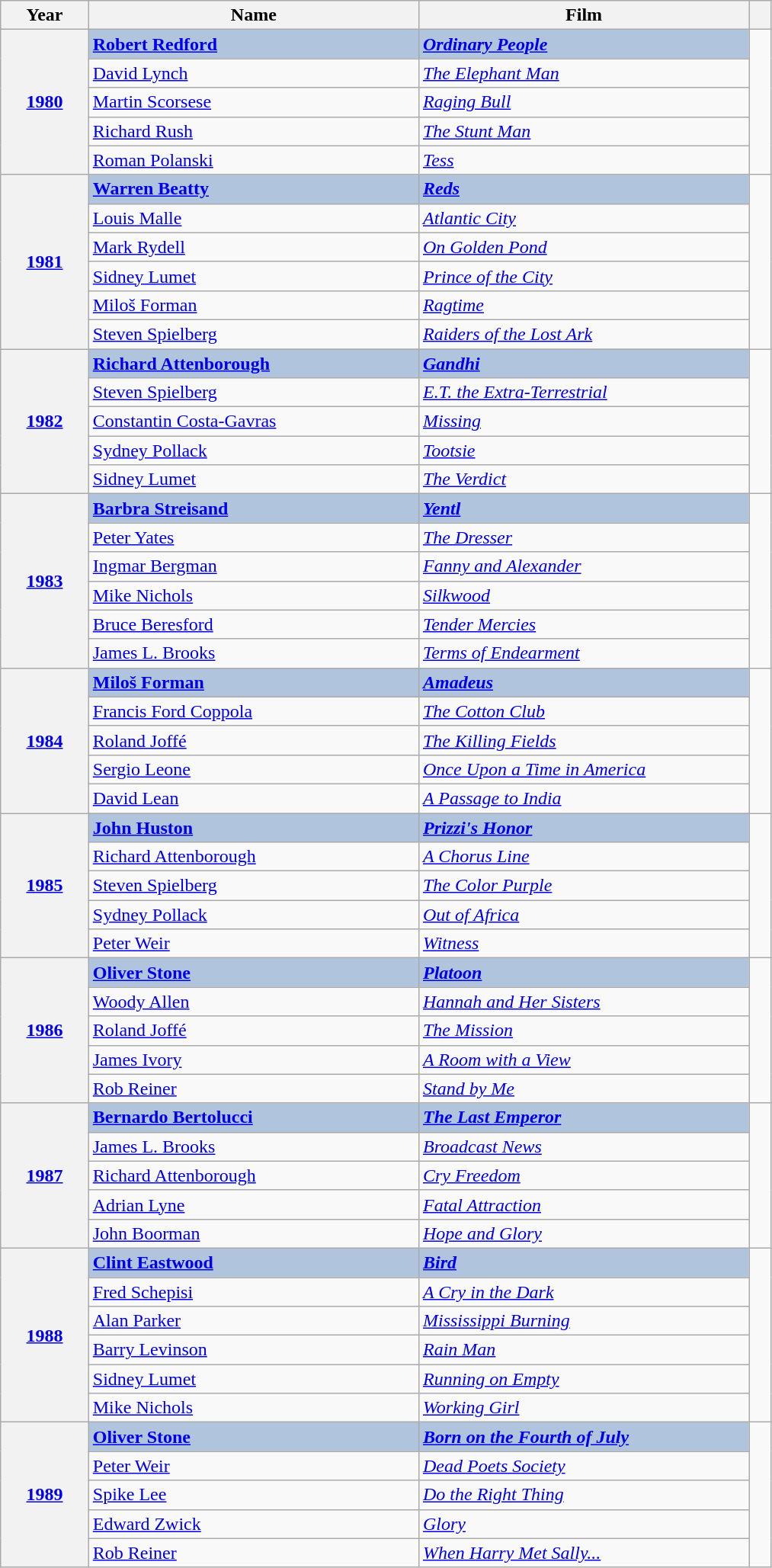<table class="wikitable sortable">
<tr>
<th scope="col" style="width:8%;">Year</th>
<th scope="col" style="width:30%;">Name</th>
<th scope="col" style="width:30%;">Film</th>
<th scope="col" style="width:2%;" class="unsortable"></th>
</tr>
<tr>
<th rowspan="5" style="text-align:center;"><a href='#'>1980</a></th>
<td style="background:#B0C4DE;"><strong><a href='#'>Robert Redford</a></strong></td>
<td style="background:#B0C4DE;"><strong><em><a href='#'>Ordinary People</a></em></strong></td>
<td rowspan=5></td>
</tr>
<tr>
<td><a href='#'>David Lynch</a></td>
<td><em><a href='#'>The Elephant Man</a></em></td>
</tr>
<tr>
<td><a href='#'>Martin Scorsese</a></td>
<td><em><a href='#'>Raging Bull</a></em></td>
</tr>
<tr>
<td><a href='#'>Richard Rush</a></td>
<td><em><a href='#'>The Stunt Man</a></em></td>
</tr>
<tr>
<td><a href='#'>Roman Polanski</a></td>
<td><em><a href='#'>Tess</a></em></td>
</tr>
<tr>
<th rowspan="6" style="text-align:center;"><a href='#'>1981</a></th>
<td style="background:#B0C4DE;"><strong><a href='#'>Warren Beatty</a></strong></td>
<td style="background:#B0C4DE;"><strong><em><a href='#'>Reds</a></em></strong></td>
<td rowspan=6></td>
</tr>
<tr>
<td><a href='#'>Louis Malle</a></td>
<td><em><a href='#'>Atlantic City</a></em></td>
</tr>
<tr>
<td><a href='#'>Mark Rydell</a></td>
<td><em><a href='#'>On Golden Pond</a></em></td>
</tr>
<tr>
<td><a href='#'>Sidney Lumet</a></td>
<td><em><a href='#'>Prince of the City</a></em></td>
</tr>
<tr>
<td><a href='#'>Miloš Forman</a></td>
<td><em><a href='#'>Ragtime</a></em></td>
</tr>
<tr>
<td><a href='#'>Steven Spielberg</a></td>
<td><em><a href='#'>Raiders of the Lost Ark</a></em></td>
</tr>
<tr>
<th rowspan="5" style="text-align:center;"><a href='#'>1982</a></th>
<td style="background:#B0C4DE;"><strong><a href='#'>Richard Attenborough</a></strong></td>
<td style="background:#B0C4DE;"><strong><em><a href='#'>Gandhi</a></em></strong></td>
<td rowspan=5></td>
</tr>
<tr>
<td><a href='#'>Steven Spielberg</a></td>
<td><em><a href='#'>E.T. the Extra-Terrestrial</a></em></td>
</tr>
<tr>
<td><a href='#'>Constantin Costa-Gavras</a></td>
<td><em><a href='#'>Missing</a></em></td>
</tr>
<tr>
<td><a href='#'>Sydney Pollack</a></td>
<td><em><a href='#'>Tootsie</a></em></td>
</tr>
<tr>
<td><a href='#'>Sidney Lumet</a></td>
<td><em><a href='#'>The Verdict</a></em></td>
</tr>
<tr>
<th rowspan="6" style="text-align:center;"><a href='#'>1983</a></th>
<td style="background:#B0C4DE;"><strong><a href='#'>Barbra Streisand</a></strong></td>
<td style="background:#B0C4DE;"><strong><em><a href='#'>Yentl</a></em></strong></td>
<td rowspan=6></td>
</tr>
<tr>
<td><a href='#'>Peter Yates</a></td>
<td><em><a href='#'>The Dresser</a></em></td>
</tr>
<tr>
<td><a href='#'>Ingmar Bergman</a></td>
<td><em><a href='#'>Fanny and Alexander</a></em></td>
</tr>
<tr>
<td><a href='#'>Mike Nichols</a></td>
<td><em><a href='#'>Silkwood</a></em></td>
</tr>
<tr>
<td><a href='#'>Bruce Beresford</a></td>
<td><em><a href='#'>Tender Mercies</a></em></td>
</tr>
<tr>
<td><a href='#'>James L. Brooks</a></td>
<td><em><a href='#'>Terms of Endearment</a></em></td>
</tr>
<tr>
<th rowspan="5" style="text-align:center;"><a href='#'>1984</a></th>
<td style="background:#B0C4DE;"><strong><a href='#'>Miloš Forman</a></strong></td>
<td style="background:#B0C4DE;"><strong><em><a href='#'>Amadeus</a></em></strong></td>
<td rowspan=5></td>
</tr>
<tr>
<td><a href='#'>Francis Ford Coppola</a></td>
<td><em><a href='#'>The Cotton Club</a></em></td>
</tr>
<tr>
<td><a href='#'>Roland Joffé</a></td>
<td><em><a href='#'>The Killing Fields</a></em></td>
</tr>
<tr>
<td><a href='#'>Sergio Leone</a></td>
<td><em><a href='#'>Once Upon a Time in America</a></em></td>
</tr>
<tr>
<td><a href='#'>David Lean</a></td>
<td><em><a href='#'>A Passage to India</a></em></td>
</tr>
<tr>
<th rowspan="5" style="text-align:center;"><a href='#'>1985</a></th>
<td style="background:#B0C4DE;"><strong><a href='#'>John Huston</a></strong></td>
<td style="background:#B0C4DE;"><strong><em><a href='#'>Prizzi's Honor</a></em></strong></td>
<td rowspan=5></td>
</tr>
<tr>
<td><a href='#'>Richard Attenborough</a></td>
<td><em><a href='#'>A Chorus Line</a></em></td>
</tr>
<tr>
<td><a href='#'>Steven Spielberg</a></td>
<td><em><a href='#'>The Color Purple</a></em></td>
</tr>
<tr>
<td><a href='#'>Sydney Pollack</a></td>
<td><em><a href='#'>Out of Africa</a></em></td>
</tr>
<tr>
<td><a href='#'>Peter Weir</a></td>
<td><em><a href='#'>Witness</a></em></td>
</tr>
<tr>
<th rowspan="5" style="text-align:center;"><a href='#'>1986</a></th>
<td style="background:#B0C4DE;"><strong><a href='#'>Oliver Stone</a></strong></td>
<td style="background:#B0C4DE;"><strong><em><a href='#'>Platoon</a></em></strong></td>
<td rowspan=5></td>
</tr>
<tr>
<td><a href='#'>Woody Allen</a></td>
<td><em><a href='#'>Hannah and Her Sisters</a></em></td>
</tr>
<tr>
<td><a href='#'>Roland Joffé</a></td>
<td><em><a href='#'>The Mission</a></em></td>
</tr>
<tr>
<td><a href='#'>James Ivory</a></td>
<td><em><a href='#'>A Room with a View</a></em></td>
</tr>
<tr>
<td><a href='#'>Rob Reiner</a></td>
<td><em><a href='#'>Stand by Me</a></em></td>
</tr>
<tr>
<th rowspan="5" style="text-align:center;"><a href='#'>1987</a></th>
<td style="background:#B0C4DE;"><strong><a href='#'>Bernardo Bertolucci</a></strong></td>
<td style="background:#B0C4DE;"><strong><em><a href='#'>The Last Emperor</a></em></strong></td>
<td rowspan=5></td>
</tr>
<tr>
<td><a href='#'>James L. Brooks</a></td>
<td><em><a href='#'>Broadcast News</a></em></td>
</tr>
<tr>
<td><a href='#'>Richard Attenborough</a></td>
<td><em><a href='#'>Cry Freedom</a></em></td>
</tr>
<tr>
<td><a href='#'>Adrian Lyne</a></td>
<td><em><a href='#'>Fatal Attraction</a></em></td>
</tr>
<tr>
<td><a href='#'>John Boorman</a></td>
<td><em><a href='#'>Hope and Glory</a></em></td>
</tr>
<tr>
<th rowspan="6" style="text-align:center;"><a href='#'>1988</a></th>
<td style="background:#B0C4DE;"><strong><a href='#'>Clint Eastwood</a></strong></td>
<td style="background:#B0C4DE;"><strong><em><a href='#'>Bird</a></em></strong></td>
<td rowspan=6></td>
</tr>
<tr>
<td><a href='#'>Fred Schepisi</a></td>
<td><em><a href='#'>A Cry in the Dark</a></em></td>
</tr>
<tr>
<td><a href='#'>Alan Parker</a></td>
<td><em><a href='#'>Mississippi Burning</a></em></td>
</tr>
<tr>
<td><a href='#'>Barry Levinson</a></td>
<td><em><a href='#'>Rain Man</a></em></td>
</tr>
<tr>
<td><a href='#'>Sidney Lumet</a></td>
<td><em><a href='#'>Running on Empty</a></em></td>
</tr>
<tr>
<td><a href='#'>Mike Nichols</a></td>
<td><em><a href='#'>Working Girl</a></em></td>
</tr>
<tr>
<th rowspan="5" style="text-align:center;"><a href='#'>1989</a></th>
<td style="background:#B0C4DE;"><strong><a href='#'>Oliver Stone</a></strong></td>
<td style="background:#B0C4DE;"><strong><em><a href='#'>Born on the Fourth of July</a></em></strong></td>
<td rowspan=5></td>
</tr>
<tr>
<td><a href='#'>Peter Weir</a></td>
<td><em><a href='#'>Dead Poets Society</a></em></td>
</tr>
<tr>
<td><a href='#'>Spike Lee</a></td>
<td><em><a href='#'>Do the Right Thing</a></em></td>
</tr>
<tr>
<td><a href='#'>Edward Zwick</a></td>
<td><em><a href='#'>Glory</a></em></td>
</tr>
<tr>
<td><a href='#'>Rob Reiner</a></td>
<td><em><a href='#'>When Harry Met Sally...</a></em></td>
</tr>
</table>
